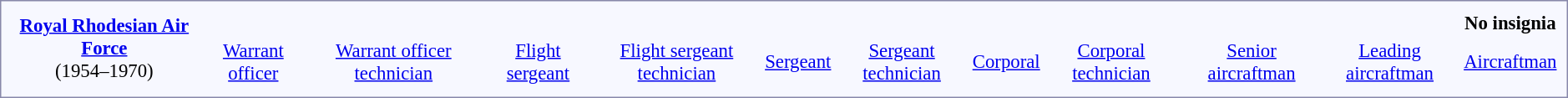<table style="border:1px solid #8888aa; background-color:#f7f8ff; padding:5px; font-size:95%; margin: 0px 12px 12px 0px;">
<tr style="text-align:center;">
<td rowspan=2><strong> <a href='#'>Royal Rhodesian Air Force</a></strong><br>(1954–1970)</td>
<td colspan=3></td>
<td colspan=3></td>
<td colspan=2 rowspan=2></td>
<td colspan=1></td>
<td colspan=1></td>
<td colspan=6></td>
<td colspan=6></td>
<td colspan=2></td>
<td colspan=2></td>
<td colspan=2 rowspan=2></td>
<td colspan=3></td>
<td colspan=3></td>
<td colspan=2><strong>No insignia</strong></td>
</tr>
<tr style="text-align:center;">
<td colspan=3><a href='#'>Warrant officer</a></td>
<td colspan=3><a href='#'>Warrant officer technician</a></td>
<td colspan=1><a href='#'>Flight sergeant</a></td>
<td colspan=1><a href='#'>Flight sergeant technician</a></td>
<td colspan=6><a href='#'>Sergeant</a></td>
<td colspan=6><a href='#'>Sergeant technician</a></td>
<td colspan=2><a href='#'>Corporal</a></td>
<td colspan=2><a href='#'>Corporal technician</a></td>
<td colspan=3><a href='#'>Senior aircraftman</a></td>
<td colspan=3><a href='#'>Leading aircraftman</a></td>
<td colspan=2><a href='#'>Aircraftman</a></td>
</tr>
<tr>
</tr>
</table>
